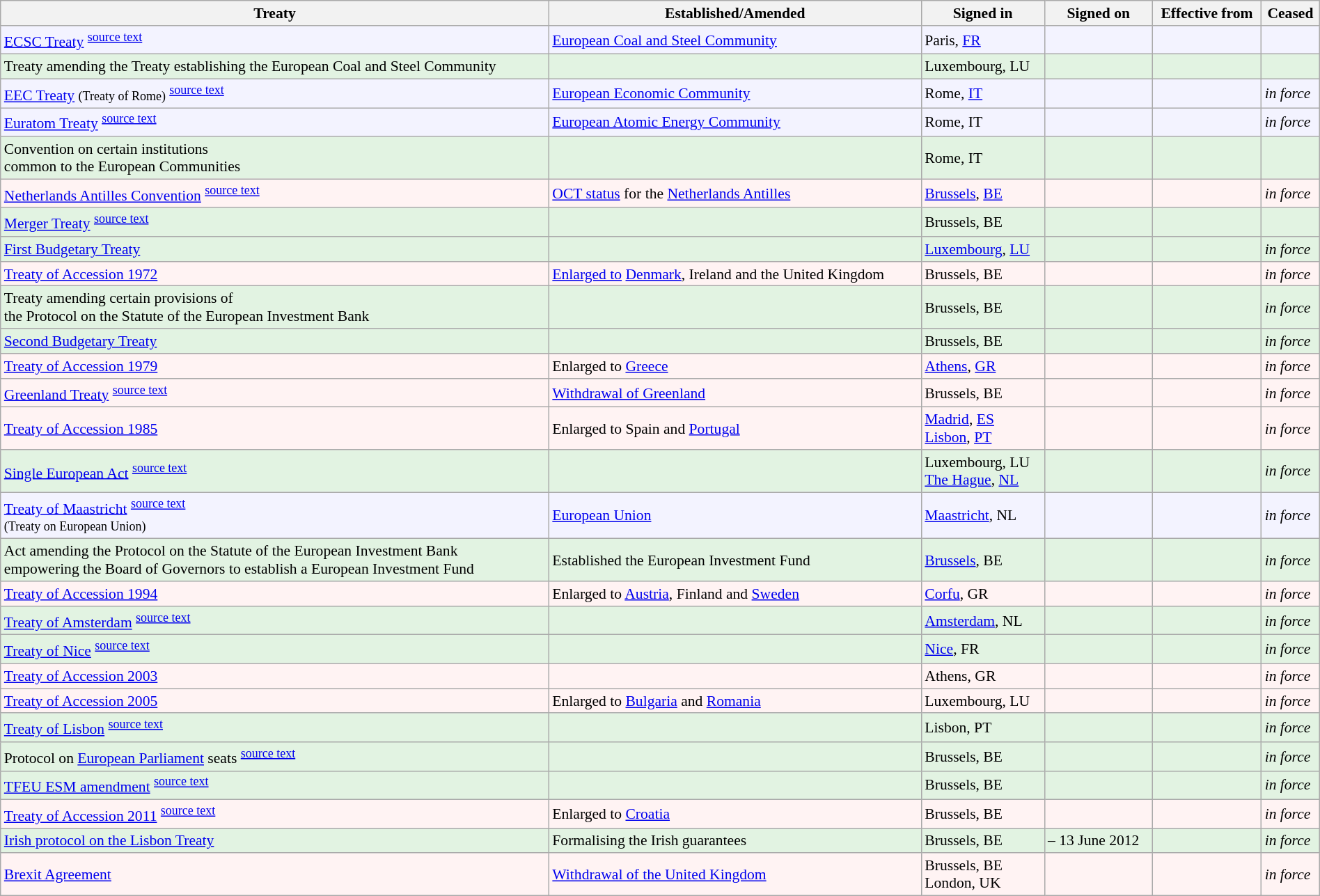<table class="wikitable sortable"  style="font-size:90%; white-space:nowrap; width:100%;">
<tr>
<th>Treaty</th>
<th>Established/Amended</th>
<th>Signed in</th>
<th>Signed on</th>
<th>Effective from</th>
<th>Ceased</th>
</tr>
<tr style="background:#f3f3ff;">
<td><a href='#'>ECSC Treaty</a> <sup><a href='#'>source text</a></sup></td>
<td><a href='#'>European Coal and Steel Community</a></td>
<td>Paris, <a href='#'>FR</a></td>
<td></td>
<td></td>
<td></td>
</tr>
<tr style="background:#e2f3e2;">
<td>Treaty amending the Treaty establishing the European Coal and Steel Community</td>
<td></td>
<td>Luxembourg, LU</td>
<td></td>
<td></td>
<td></td>
</tr>
<tr style="background:#f3f3ff;">
<td><a href='#'>EEC Treaty</a> <small>(Treaty of Rome)</small> <sup><a href='#'>source text</a></sup></td>
<td><a href='#'>European Economic Community</a></td>
<td>Rome, <a href='#'>IT</a></td>
<td></td>
<td></td>
<td><em>in force</em></td>
</tr>
<tr style="background:#f3f3ff;">
<td><a href='#'>Euratom Treaty</a> <sup><a href='#'>source text</a></sup></td>
<td><a href='#'>European Atomic Energy Community</a></td>
<td>Rome, IT</td>
<td></td>
<td></td>
<td><em>in force</em></td>
</tr>
<tr style="background:#e2f3e2;">
<td>Convention on certain institutions<br>common to the European Communities</td>
<td></td>
<td>Rome, IT</td>
<td></td>
<td></td>
<td></td>
</tr>
<tr style="background:#fff3f3;">
<td><a href='#'>Netherlands Antilles Convention</a> <sup><a href='#'>source text</a></sup></td>
<td><a href='#'>OCT status</a> for the <a href='#'>Netherlands Antilles</a></td>
<td><a href='#'>Brussels</a>, <a href='#'>BE</a></td>
<td></td>
<td></td>
<td><em>in force</em></td>
</tr>
<tr style="background:#e2f3e2;">
<td><a href='#'>Merger Treaty</a> <sup><a href='#'>source text</a></sup></td>
<td></td>
<td>Brussels, BE</td>
<td></td>
<td></td>
<td></td>
</tr>
<tr style="background:#e2f3e2;">
<td><a href='#'>First Budgetary Treaty</a></td>
<td></td>
<td><a href='#'>Luxembourg</a>, <a href='#'>LU</a></td>
<td></td>
<td></td>
<td><em>in force</em></td>
</tr>
<tr style="background:#fff3f3;">
<td><a href='#'>Treaty of Accession 1972</a></td>
<td><a href='#'>Enlarged to</a> <a href='#'>Denmark</a>, Ireland and the United Kingdom</td>
<td>Brussels, BE</td>
<td></td>
<td></td>
<td><em>in force</em></td>
</tr>
<tr style="background:#e2f3e2;">
<td>Treaty amending certain provisions of<br>the Protocol on the Statute of the European Investment Bank</td>
<td></td>
<td>Brussels, BE</td>
<td></td>
<td></td>
<td><em>in force</em></td>
</tr>
<tr style="background:#e2f3e2;">
<td><a href='#'>Second Budgetary Treaty</a></td>
<td></td>
<td>Brussels, BE</td>
<td></td>
<td></td>
<td><em>in force</em></td>
</tr>
<tr style="background:#fff3f3;">
<td><a href='#'>Treaty of Accession 1979</a></td>
<td>Enlarged to <a href='#'>Greece</a></td>
<td><a href='#'>Athens</a>, <a href='#'>GR</a></td>
<td></td>
<td></td>
<td><em>in force</em></td>
</tr>
<tr style="background:#fff3f3;">
<td><a href='#'>Greenland Treaty</a> <sup><a href='#'>source text</a></sup></td>
<td><a href='#'>Withdrawal of Greenland</a></td>
<td>Brussels, BE</td>
<td></td>
<td></td>
<td><em>in force</em></td>
</tr>
<tr style="background:#fff3f3;">
<td><a href='#'>Treaty of Accession 1985</a></td>
<td>Enlarged to Spain and <a href='#'>Portugal</a></td>
<td><a href='#'>Madrid</a>, <a href='#'>ES</a><br><a href='#'>Lisbon</a>, <a href='#'>PT</a></td>
<td></td>
<td></td>
<td><em>in force</em></td>
</tr>
<tr style="background:#e2f3e2;">
<td><a href='#'>Single European Act</a> <sup><a href='#'>source text</a></sup></td>
<td></td>
<td>Luxembourg, LU<br><a href='#'>The Hague</a>, <a href='#'>NL</a></td>
<td><br></td>
<td></td>
<td><em>in force</em></td>
</tr>
<tr style="background:#f3f3ff;">
<td><a href='#'>Treaty of Maastricht</a> <sup><a href='#'>source text</a></sup><br><small>(Treaty on European Union)</small></td>
<td><a href='#'>European Union</a> </td>
<td><a href='#'>Maastricht</a>, NL</td>
<td></td>
<td></td>
<td><em>in force</em></td>
</tr>
<tr style="background:#e2f3e2;">
<td>Act amending the Protocol on the Statute of the European Investment Bank<br>empowering the Board of Governors to establish a European Investment Fund</td>
<td>Established the European Investment Fund</td>
<td><a href='#'>Brussels</a>, BE</td>
<td></td>
<td></td>
<td><em>in force</em></td>
</tr>
<tr style="background:#fff3f3;">
<td><a href='#'>Treaty of Accession 1994</a></td>
<td>Enlarged to <a href='#'>Austria</a>, Finland and <a href='#'>Sweden</a></td>
<td><a href='#'>Corfu</a>, GR</td>
<td></td>
<td></td>
<td><em>in force</em></td>
</tr>
<tr style="background:#e2f3e2;">
<td><a href='#'>Treaty of Amsterdam</a> <sup><a href='#'>source text</a></sup></td>
<td></td>
<td><a href='#'>Amsterdam</a>, NL</td>
<td></td>
<td></td>
<td><em>in force</em></td>
</tr>
<tr style="background:#e2f3e2;">
<td><a href='#'>Treaty of Nice</a> <sup><a href='#'>source text</a></sup></td>
<td></td>
<td><a href='#'>Nice</a>, FR</td>
<td></td>
<td></td>
<td><em>in force</em></td>
</tr>
<tr style="background:#fff3f3;">
<td><a href='#'>Treaty of Accession 2003</a></td>
<td></td>
<td>Athens, GR</td>
<td></td>
<td></td>
<td><em>in force</em></td>
</tr>
<tr style="background:#fff3f3;">
<td><a href='#'>Treaty of Accession 2005</a></td>
<td>Enlarged to <a href='#'>Bulgaria</a> and <a href='#'>Romania</a></td>
<td>Luxembourg, LU</td>
<td></td>
<td></td>
<td><em>in force</em></td>
</tr>
<tr style="background:#e2f3e2;">
<td><a href='#'>Treaty of Lisbon</a> <sup><a href='#'>source text</a></sup></td>
<td></td>
<td>Lisbon, PT</td>
<td></td>
<td></td>
<td><em>in force</em></td>
</tr>
<tr style="background:#e2f3e2;">
<td>Protocol on <a href='#'>European Parliament</a> seats <sup><a href='#'>source text</a></sup></td>
<td></td>
<td>Brussels, BE</td>
<td></td>
<td></td>
<td><em>in force</em></td>
</tr>
<tr style="background:#e2f3e2;">
<td><a href='#'>TFEU ESM amendment</a> <sup><a href='#'>source text</a></sup></td>
<td></td>
<td>Brussels, BE</td>
<td></td>
<td></td>
<td><em>in force</em></td>
</tr>
<tr style="background:#fff3f3;">
<td><a href='#'>Treaty of Accession 2011</a> <sup><a href='#'>source text</a></sup></td>
<td>Enlarged to <a href='#'>Croatia</a></td>
<td>Brussels, BE</td>
<td></td>
<td></td>
<td><em>in force</em></td>
</tr>
<tr style="background:#e2f3e2;">
<td><a href='#'>Irish protocol on the Lisbon Treaty</a></td>
<td>Formalising the Irish guarantees</td>
<td>Brussels, BE</td>
<td> – 13 June 2012</td>
<td></td>
<td><em>in force</em></td>
</tr>
<tr style="background:#fff3f3;">
<td><a href='#'>Brexit Agreement</a></td>
<td><a href='#'>Withdrawal of the United Kingdom</a></td>
<td>Brussels, BE<br>London, UK</td>
<td></td>
<td></td>
<td><em>in force</em></td>
</tr>
</table>
